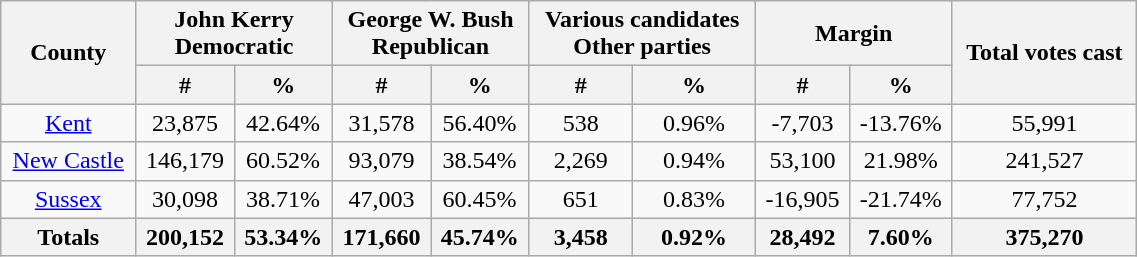<table width="60%"  class="wikitable sortable" style="text-align:center">
<tr>
<th style="text-align:center;" rowspan="2">County</th>
<th style="text-align:center;" colspan="2">John Kerry<br>Democratic</th>
<th style="text-align:center;" colspan="2">George W. Bush<br>Republican</th>
<th style="text-align:center;" colspan="2">Various candidates<br>Other parties</th>
<th style="text-align:center;" colspan="2">Margin</th>
<th style="text-align:center;" rowspan="2">Total votes cast</th>
</tr>
<tr>
<th style="text-align:center;" data-sort-type="number">#</th>
<th style="text-align:center;" data-sort-type="number">%</th>
<th style="text-align:center;" data-sort-type="number">#</th>
<th style="text-align:center;" data-sort-type="number">%</th>
<th style="text-align:center;" data-sort-type="number">#</th>
<th style="text-align:center;" data-sort-type="number">%</th>
<th style="text-align:center;" data-sort-type="number">#</th>
<th style="text-align:center;" data-sort-type="number">%</th>
</tr>
<tr style="text-align:center;">
<td><a href='#'>Kent</a></td>
<td>23,875</td>
<td>42.64%</td>
<td>31,578</td>
<td>56.40%</td>
<td>538</td>
<td>0.96%</td>
<td>-7,703</td>
<td>-13.76%</td>
<td>55,991</td>
</tr>
<tr style="text-align:center;">
<td><a href='#'>New Castle</a></td>
<td>146,179</td>
<td>60.52%</td>
<td>93,079</td>
<td>38.54%</td>
<td>2,269</td>
<td>0.94%</td>
<td>53,100</td>
<td>21.98%</td>
<td>241,527</td>
</tr>
<tr style="text-align:center;">
<td><a href='#'>Sussex</a></td>
<td>30,098</td>
<td>38.71%</td>
<td>47,003</td>
<td>60.45%</td>
<td>651</td>
<td>0.83%</td>
<td>-16,905</td>
<td>-21.74%</td>
<td>77,752</td>
</tr>
<tr>
<th>Totals</th>
<th>200,152</th>
<th>53.34%</th>
<th>171,660</th>
<th>45.74%</th>
<th>3,458</th>
<th>0.92%</th>
<th>28,492</th>
<th>7.60%</th>
<th>375,270</th>
</tr>
</table>
